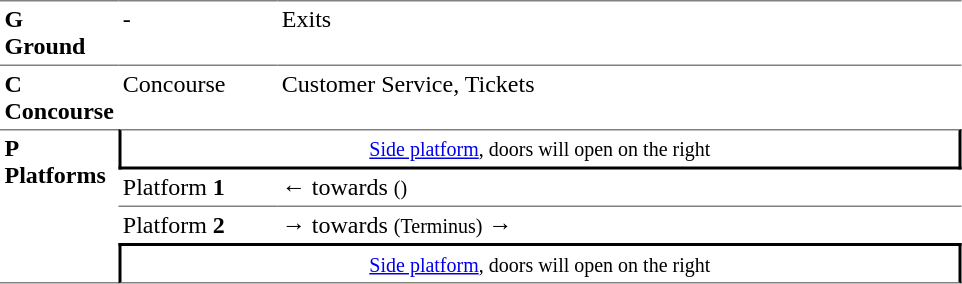<table table border=0 cellspacing=0 cellpadding=3>
<tr>
<td style="border-bottom:solid 1px gray;border-top:solid 1px gray;" width=50 valign=top><strong>G<br>Ground</strong></td>
<td style="border-top:solid 1px gray;border-bottom:solid 1px gray;" width=100 valign=top>-</td>
<td style="border-top:solid 1px gray;border-bottom:solid 1px gray;" width=450 valign=top>Exits</td>
</tr>
<tr>
<td valign=top><strong>C<br>Concourse</strong></td>
<td valign=top>Concourse</td>
<td valign=top>Customer Service, Tickets</td>
</tr>
<tr>
<td style="border-top:solid 1px gray;border-bottom:solid 1px gray;" rowspan=4 valign=top><strong>P<br>Platforms</strong></td>
<td style="border-top:solid 1px gray;border-right:solid 2px black;border-left:solid 2px black;border-bottom:solid 2px black;text-align:center;" colspan=2><small><a href='#'>Side platform</a>, doors will open on the right</small></td>
</tr>
<tr>
<td style="border-bottom:solid 1px gray;">Platform <span><strong>1</strong></span></td>
<td style="border-bottom:solid 1px gray;">←  towards  <small>()</small></td>
</tr>
<tr>
<td>Platform <span><strong>2</strong></span></td>
<td><span>→</span>  towards  <small>(Terminus)</small> →</td>
</tr>
<tr>
<td style="border-bottom:solid 1px gray;border-top:solid 2px black;border-right:solid 2px black;border-left:solid 2px black;text-align:center;" colspan=2><small><a href='#'>Side platform</a>, doors will open on the right </small></td>
</tr>
</table>
